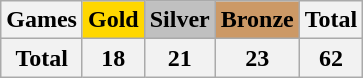<table class="wikitable sortable" style="text-align:center">
<tr>
<th>Games</th>
<th style="background-color:gold;">Gold</th>
<th style="background-color:silver;">Silver</th>
<th style="background-color:#c96;">Bronze</th>
<th>Total</th>
</tr>
<tr>
<th>Total</th>
<th>18</th>
<th>21</th>
<th>23</th>
<th>62</th>
</tr>
</table>
